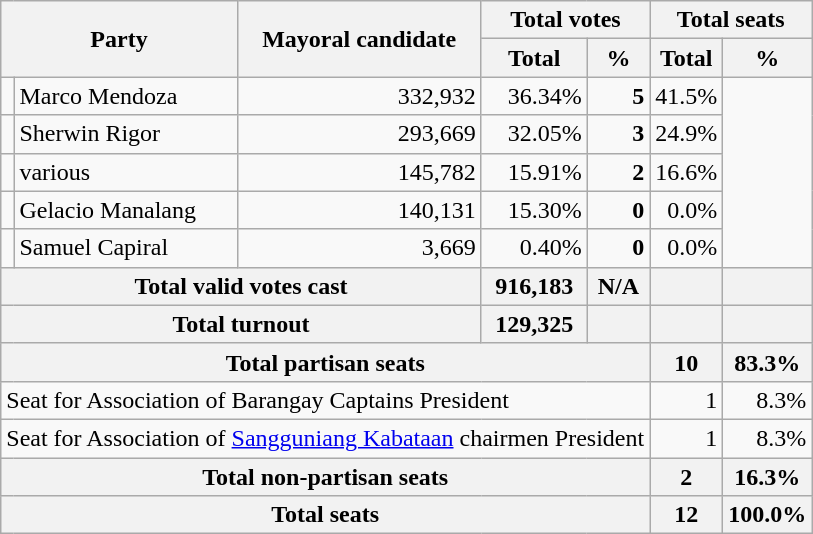<table class=wikitable style="text-align:right">
<tr>
<th rowspan=2 colspan=2>Party</th>
<th rowspan=2>Mayoral candidate</th>
<th colspan=2>Total votes</th>
<th colspan=2>Total seats</th>
</tr>
<tr>
<th>Total</th>
<th>%</th>
<th>Total</th>
<th>%</th>
</tr>
<tr>
<td></td>
<td align=left>Marco Mendoza</td>
<td>332,932</td>
<td>36.34%</td>
<td><strong>5</strong></td>
<td>41.5%</td>
</tr>
<tr>
<td></td>
<td align=left>Sherwin Rigor</td>
<td>293,669</td>
<td>32.05%</td>
<td><strong>3</strong></td>
<td>24.9%</td>
</tr>
<tr>
<td></td>
<td align=left>various</td>
<td>145,782</td>
<td>15.91%</td>
<td><strong>2</strong></td>
<td>16.6%</td>
</tr>
<tr>
<td></td>
<td align=left>Gelacio Manalang</td>
<td>140,131</td>
<td>15.30%</td>
<td><strong>0</strong></td>
<td>0.0%</td>
</tr>
<tr>
<td></td>
<td align=left>Samuel Capiral</td>
<td>3,669</td>
<td>0.40%</td>
<td><strong>0</strong></td>
<td>0.0%</td>
</tr>
<tr>
<th align=left colspan=3>Total valid votes cast</th>
<th>916,183</th>
<th>N/A</th>
<th></th>
<th></th>
</tr>
<tr>
<th align=left colspan=3>Total turnout</th>
<th>129,325</th>
<th></th>
<th></th>
<th></th>
</tr>
<tr>
<th align=left colspan=5>Total partisan seats</th>
<th>10</th>
<th>83.3%</th>
</tr>
<tr>
<td align=left colspan=5>Seat for Association of Barangay Captains President</td>
<td>1</td>
<td>8.3%</td>
</tr>
<tr>
<td align=left colspan=5>Seat for Association of <a href='#'>Sangguniang Kabataan</a> chairmen President</td>
<td>1</td>
<td>8.3%</td>
</tr>
<tr>
<th align=left colspan=5>Total non-partisan seats</th>
<th>2</th>
<th>16.3%</th>
</tr>
<tr>
<th colspan=5>Total seats</th>
<th>12</th>
<th>100.0%</th>
</tr>
</table>
